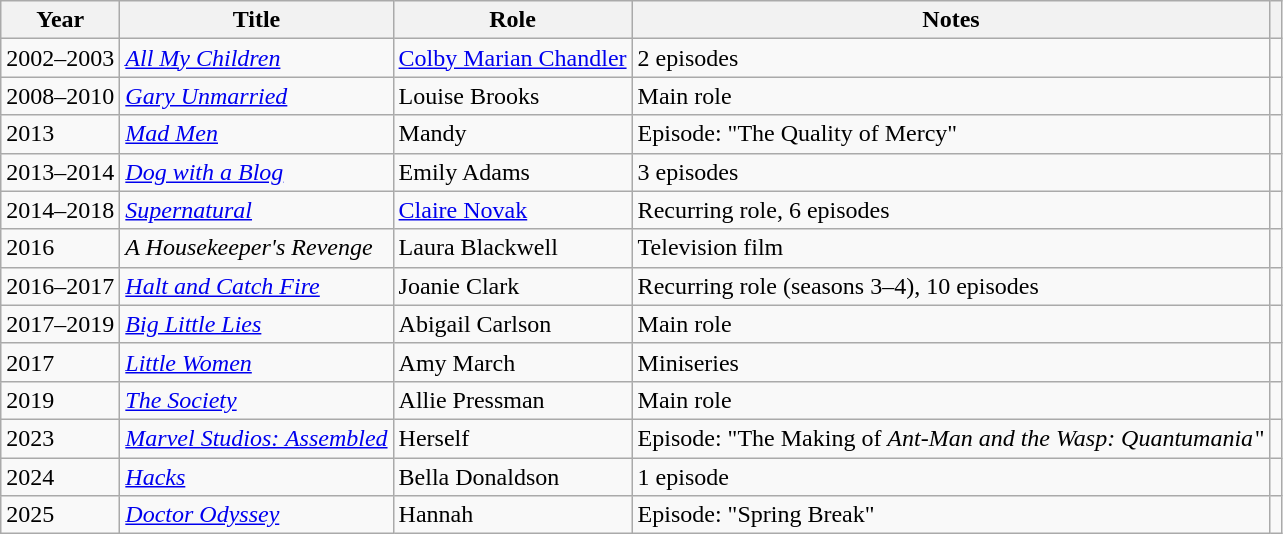<table class="wikitable sortable plainrowheaders">
<tr align="center">
<th scope="col">Year</th>
<th scope="col">Title</th>
<th scope="col">Role</th>
<th scope="col" class="unsortable">Notes</th>
<th scope="col" class="unsortable"></th>
</tr>
<tr>
<td>2002–2003</td>
<td scope="row"><em><a href='#'>All My Children</a></em></td>
<td><a href='#'>Colby Marian Chandler</a></td>
<td>2 episodes</td>
<td><div></div></td>
</tr>
<tr>
<td>2008–2010</td>
<td scope="row"><em><a href='#'>Gary Unmarried</a></em></td>
<td>Louise Brooks</td>
<td>Main role</td>
<td><div></div></td>
</tr>
<tr>
<td>2013</td>
<td scope="row"><em><a href='#'>Mad Men</a></em></td>
<td>Mandy</td>
<td>Episode: "The Quality of Mercy"</td>
<td><div></div></td>
</tr>
<tr>
<td>2013–2014</td>
<td scope="row"><em><a href='#'>Dog with a Blog</a></em></td>
<td>Emily Adams</td>
<td>3 episodes</td>
<td><div></div></td>
</tr>
<tr>
<td>2014–2018</td>
<td scope="row"><em><a href='#'>Supernatural</a></em></td>
<td><a href='#'>Claire Novak</a></td>
<td>Recurring role, 6 episodes</td>
<td><div></div></td>
</tr>
<tr>
<td>2016</td>
<td scope="row"><em>A Housekeeper's Revenge</em></td>
<td>Laura Blackwell</td>
<td>Television film</td>
<td></td>
</tr>
<tr>
<td>2016–2017</td>
<td scope="row"><em><a href='#'>Halt and Catch Fire</a></em></td>
<td>Joanie Clark</td>
<td>Recurring role (seasons 3–4), 10 episodes</td>
<td><div></div></td>
</tr>
<tr>
<td>2017–2019</td>
<td scope="row"><em><a href='#'>Big Little Lies</a></em></td>
<td>Abigail Carlson</td>
<td>Main role</td>
<td><div></div></td>
</tr>
<tr>
<td>2017</td>
<td scope="row"><em><a href='#'>Little Women</a></em></td>
<td>Amy March</td>
<td>Miniseries</td>
<td><div></div></td>
</tr>
<tr>
<td>2019</td>
<td scope="row"><em><a href='#'>The Society</a></em></td>
<td>Allie Pressman</td>
<td>Main role</td>
<td><div></div></td>
</tr>
<tr>
<td>2023</td>
<td><em><a href='#'>Marvel Studios: Assembled</a></em></td>
<td>Herself</td>
<td>Episode: "The Making of <em>Ant-Man and the Wasp: Quantumania</em> "</td>
</tr>
<tr>
<td>2024</td>
<td scope="row"><em><a href='#'>Hacks</a></em></td>
<td>Bella Donaldson</td>
<td>1 episode</td>
<td></td>
</tr>
<tr>
<td>2025</td>
<td><em><a href='#'>Doctor Odyssey</a></em></td>
<td>Hannah</td>
<td>Episode: "Spring Break"</td>
<td></td>
</tr>
</table>
